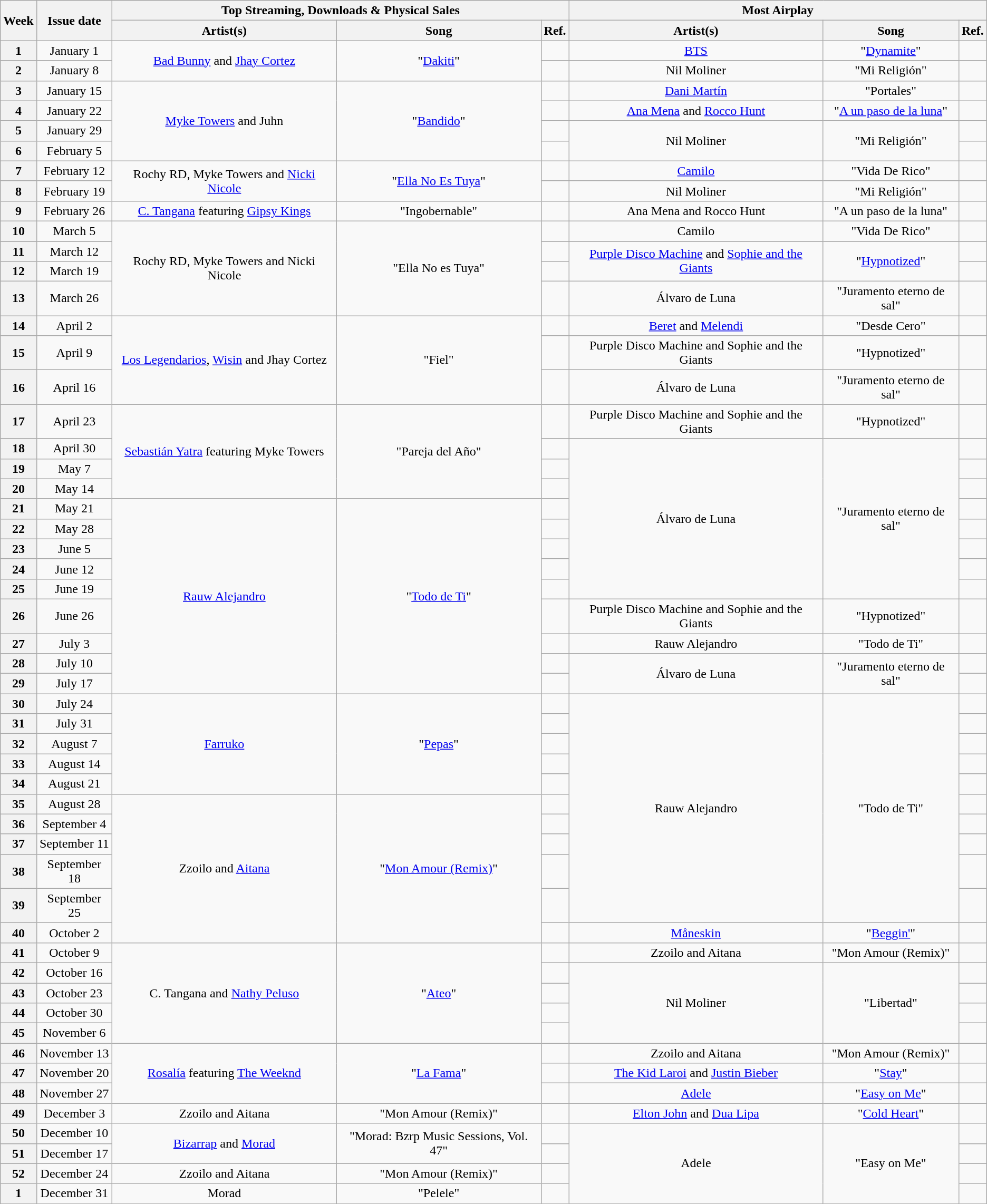<table class="wikitable" style="text-align:Center">
<tr>
<th rowspan="2">Week</th>
<th rowspan="2">Issue date</th>
<th colspan="3">Top Streaming, Downloads & Physical Sales</th>
<th colspan="3">Most Airplay</th>
</tr>
<tr>
<th>Artist(s)</th>
<th>Song</th>
<th>Ref.</th>
<th>Artist(s)</th>
<th>Song</th>
<th>Ref.</th>
</tr>
<tr>
<th>1</th>
<td>January 1</td>
<td rowspan="2"><a href='#'>Bad Bunny</a> and <a href='#'>Jhay Cortez</a></td>
<td rowspan="2">"<a href='#'>Dakiti</a>"</td>
<td></td>
<td><a href='#'>BTS</a></td>
<td>"<a href='#'>Dynamite</a>"</td>
<td></td>
</tr>
<tr>
<th>2</th>
<td>January 8</td>
<td></td>
<td>Nil Moliner</td>
<td>"Mi Religión"</td>
<td></td>
</tr>
<tr>
<th>3</th>
<td>January 15</td>
<td rowspan="4"><a href='#'>Myke Towers</a> and Juhn</td>
<td rowspan="4">"<a href='#'>Bandido</a>"</td>
<td></td>
<td><a href='#'>Dani Martín</a></td>
<td>"Portales"</td>
<td></td>
</tr>
<tr>
<th>4</th>
<td>January 22</td>
<td></td>
<td><a href='#'>Ana Mena</a> and <a href='#'>Rocco Hunt</a></td>
<td>"<a href='#'>A un paso de la luna</a>"</td>
<td></td>
</tr>
<tr>
<th>5</th>
<td>January 29</td>
<td></td>
<td rowspan="2">Nil Moliner</td>
<td rowspan="2">"Mi Religión"</td>
<td></td>
</tr>
<tr>
<th>6</th>
<td>February 5</td>
<td></td>
<td></td>
</tr>
<tr>
<th>7</th>
<td>February 12</td>
<td rowspan="2">Rochy RD, Myke Towers and <a href='#'>Nicki Nicole</a></td>
<td rowspan="2">"<a href='#'>Ella No Es Tuya</a>"</td>
<td></td>
<td><a href='#'>Camilo</a></td>
<td>"Vida De Rico"</td>
<td></td>
</tr>
<tr>
<th>8</th>
<td>February 19</td>
<td></td>
<td>Nil Moliner</td>
<td>"Mi Religión"</td>
<td></td>
</tr>
<tr>
<th>9</th>
<td>February 26</td>
<td><a href='#'>C. Tangana</a> featuring <a href='#'>Gipsy Kings</a></td>
<td>"Ingobernable"</td>
<td></td>
<td>Ana Mena and Rocco Hunt</td>
<td>"A un paso de la luna"</td>
<td></td>
</tr>
<tr>
<th>10</th>
<td>March 5</td>
<td rowspan=4>Rochy RD, Myke Towers and Nicki Nicole</td>
<td rowspan=4>"Ella No es Tuya"</td>
<td></td>
<td>Camilo</td>
<td>"Vida De Rico"</td>
<td></td>
</tr>
<tr>
<th>11</th>
<td>March 12</td>
<td></td>
<td rowspan=2><a href='#'>Purple Disco Machine</a> and <a href='#'>Sophie and the Giants</a></td>
<td rowspan=2>"<a href='#'>Hypnotized</a>"</td>
<td></td>
</tr>
<tr>
<th>12</th>
<td>March 19</td>
<td></td>
<td></td>
</tr>
<tr>
<th>13</th>
<td>March 26</td>
<td></td>
<td>Álvaro de Luna</td>
<td>"Juramento eterno de sal"</td>
<td></td>
</tr>
<tr>
<th>14</th>
<td>April 2</td>
<td rowspan=3><a href='#'>Los Legendarios</a>, <a href='#'>Wisin</a> and Jhay Cortez</td>
<td rowspan=3>"Fiel"</td>
<td></td>
<td><a href='#'>Beret</a> and <a href='#'>Melendi</a></td>
<td>"Desde Cero"</td>
<td></td>
</tr>
<tr>
<th>15</th>
<td>April 9</td>
<td></td>
<td>Purple Disco Machine and Sophie and the Giants</td>
<td>"Hypnotized"</td>
<td></td>
</tr>
<tr>
<th>16</th>
<td>April 16</td>
<td></td>
<td>Álvaro de Luna</td>
<td>"Juramento eterno de sal"</td>
<td></td>
</tr>
<tr>
<th>17</th>
<td>April 23</td>
<td rowspan=4><a href='#'>Sebastián Yatra</a> featuring Myke Towers</td>
<td rowspan=4>"Pareja del Año"</td>
<td></td>
<td>Purple Disco Machine and Sophie and the Giants</td>
<td>"Hypnotized"</td>
<td></td>
</tr>
<tr>
<th>18</th>
<td>April 30</td>
<td></td>
<td rowspan=8>Álvaro de Luna</td>
<td rowspan=8>"Juramento eterno de sal"</td>
<td></td>
</tr>
<tr>
<th>19</th>
<td>May 7</td>
<td></td>
<td></td>
</tr>
<tr>
<th>20</th>
<td>May 14</td>
<td></td>
<td></td>
</tr>
<tr>
<th>21</th>
<td>May 21</td>
<td rowspan=9><a href='#'>Rauw Alejandro</a></td>
<td rowspan=9>"<a href='#'>Todo de Ti</a>"</td>
<td></td>
<td></td>
</tr>
<tr>
<th>22</th>
<td>May 28</td>
<td></td>
<td></td>
</tr>
<tr>
<th>23</th>
<td>June 5</td>
<td></td>
<td></td>
</tr>
<tr>
<th>24</th>
<td>June 12</td>
<td></td>
<td></td>
</tr>
<tr>
<th>25</th>
<td>June 19</td>
<td></td>
<td></td>
</tr>
<tr>
<th>26</th>
<td>June 26</td>
<td></td>
<td>Purple Disco Machine and Sophie and the Giants</td>
<td>"Hypnotized"</td>
<td></td>
</tr>
<tr>
<th>27</th>
<td>July 3</td>
<td></td>
<td>Rauw Alejandro</td>
<td>"Todo de Ti"</td>
<td></td>
</tr>
<tr>
<th>28</th>
<td>July 10</td>
<td></td>
<td rowspan=2>Álvaro de Luna</td>
<td rowspan=2>"Juramento eterno de sal"</td>
<td></td>
</tr>
<tr>
<th>29</th>
<td>July 17</td>
<td></td>
<td></td>
</tr>
<tr>
<th>30</th>
<td>July 24</td>
<td rowspan=5><a href='#'>Farruko</a></td>
<td rowspan=5>"<a href='#'>Pepas</a>"</td>
<td></td>
<td rowspan=10>Rauw Alejandro</td>
<td rowspan=10>"Todo de Ti"</td>
<td></td>
</tr>
<tr>
<th>31</th>
<td>July 31</td>
<td></td>
<td></td>
</tr>
<tr>
<th>32</th>
<td>August 7</td>
<td></td>
<td></td>
</tr>
<tr>
<th>33</th>
<td>August 14</td>
<td></td>
<td></td>
</tr>
<tr>
<th>34</th>
<td>August 21</td>
<td></td>
<td></td>
</tr>
<tr>
<th>35</th>
<td>August 28</td>
<td rowspan=6>Zzoilo and <a href='#'>Aitana</a></td>
<td rowspan=6>"<a href='#'>Mon Amour (Remix)</a>"</td>
<td></td>
<td></td>
</tr>
<tr>
<th>36</th>
<td>September 4</td>
<td></td>
<td></td>
</tr>
<tr>
<th>37</th>
<td>September 11</td>
<td></td>
<td></td>
</tr>
<tr>
<th>38</th>
<td>September 18</td>
<td></td>
<td></td>
</tr>
<tr>
<th>39</th>
<td>September 25</td>
<td></td>
<td></td>
</tr>
<tr>
<th>40</th>
<td>October 2</td>
<td></td>
<td><a href='#'>Måneskin</a></td>
<td>"<a href='#'>Beggin'</a>"</td>
<td></td>
</tr>
<tr>
<th>41</th>
<td>October 9</td>
<td rowspan=5>C. Tangana and <a href='#'>Nathy Peluso</a></td>
<td rowspan=5>"<a href='#'>Ateo</a>"</td>
<td></td>
<td>Zzoilo and Aitana</td>
<td>"Mon Amour (Remix)"</td>
<td></td>
</tr>
<tr>
<th>42</th>
<td>October 16</td>
<td></td>
<td rowspan=4>Nil Moliner</td>
<td rowspan=4>"Libertad"</td>
<td></td>
</tr>
<tr>
<th>43</th>
<td>October 23</td>
<td></td>
<td></td>
</tr>
<tr>
<th>44</th>
<td>October 30</td>
<td></td>
<td></td>
</tr>
<tr>
<th>45</th>
<td>November 6</td>
<td></td>
<td></td>
</tr>
<tr>
<th>46</th>
<td>November 13</td>
<td rowspan=3><a href='#'>Rosalía</a> featuring <a href='#'>The Weeknd</a></td>
<td rowspan=3>"<a href='#'>La Fama</a>"</td>
<td></td>
<td>Zzoilo and Aitana</td>
<td>"Mon Amour (Remix)"</td>
<td></td>
</tr>
<tr>
<th>47</th>
<td>November 20</td>
<td></td>
<td><a href='#'>The Kid Laroi</a> and <a href='#'>Justin Bieber</a></td>
<td>"<a href='#'>Stay</a>"</td>
<td></td>
</tr>
<tr>
<th>48</th>
<td>November 27</td>
<td></td>
<td><a href='#'>Adele</a></td>
<td>"<a href='#'>Easy on Me</a>"</td>
<td></td>
</tr>
<tr>
<th>49</th>
<td>December 3</td>
<td>Zzoilo and Aitana</td>
<td>"Mon Amour (Remix)"</td>
<td></td>
<td><a href='#'>Elton John</a> and <a href='#'>Dua Lipa</a></td>
<td>"<a href='#'>Cold Heart</a>"</td>
<td></td>
</tr>
<tr>
<th>50</th>
<td>December 10</td>
<td rowspan=2><a href='#'>Bizarrap</a> and <a href='#'>Morad</a></td>
<td rowspan=2>"Morad: Bzrp Music Sessions, Vol. 47"</td>
<td></td>
<td rowspan=4>Adele</td>
<td rowspan=4>"Easy on Me"</td>
<td></td>
</tr>
<tr>
<th>51</th>
<td>December 17</td>
<td></td>
<td></td>
</tr>
<tr>
<th>52</th>
<td>December 24</td>
<td>Zzoilo and Aitana</td>
<td>"Mon Amour (Remix)"</td>
<td></td>
<td></td>
</tr>
<tr>
<th>1</th>
<td>December 31</td>
<td>Morad</td>
<td>"Pelele"</td>
<td></td>
<td></td>
</tr>
</table>
